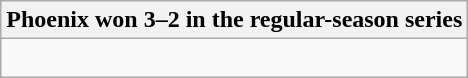<table class="wikitable collapsible collapsed">
<tr>
<th>Phoenix won 3–2 in the regular-season series</th>
</tr>
<tr>
<td><br>



</td>
</tr>
</table>
